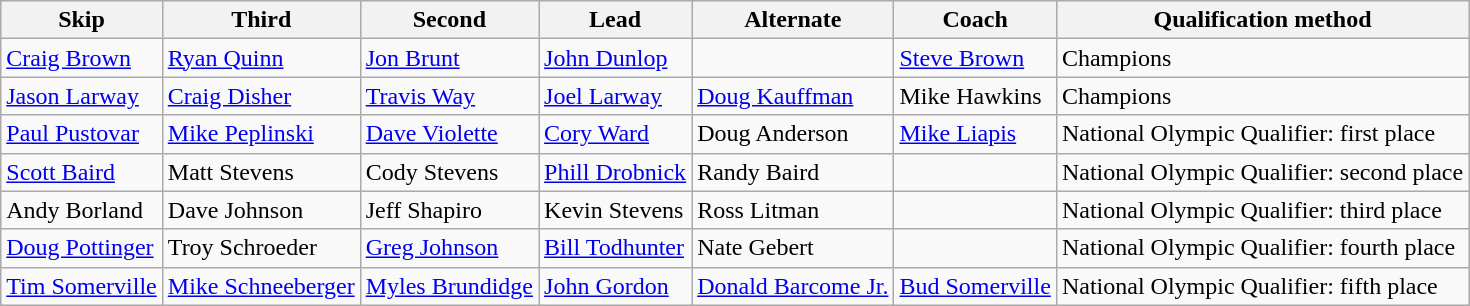<table class="wikitable">
<tr>
<th>Skip</th>
<th>Third</th>
<th>Second</th>
<th>Lead</th>
<th>Alternate</th>
<th>Coach</th>
<th>Qualification method</th>
</tr>
<tr>
<td><a href='#'>Craig Brown</a></td>
<td><a href='#'>Ryan Quinn</a></td>
<td><a href='#'>Jon Brunt</a></td>
<td><a href='#'>John Dunlop</a></td>
<td></td>
<td><a href='#'>Steve Brown</a></td>
<td> Champions</td>
</tr>
<tr>
<td><a href='#'>Jason Larway</a></td>
<td><a href='#'>Craig Disher</a></td>
<td><a href='#'>Travis Way</a></td>
<td><a href='#'>Joel Larway</a></td>
<td><a href='#'>Doug Kauffman</a></td>
<td>Mike Hawkins</td>
<td> Champions</td>
</tr>
<tr>
<td><a href='#'>Paul Pustovar</a></td>
<td><a href='#'>Mike Peplinski</a></td>
<td><a href='#'>Dave Violette</a></td>
<td><a href='#'>Cory Ward</a></td>
<td>Doug Anderson</td>
<td><a href='#'>Mike Liapis</a></td>
<td>National Olympic Qualifier: first place</td>
</tr>
<tr>
<td><a href='#'>Scott Baird</a></td>
<td>Matt Stevens</td>
<td>Cody Stevens</td>
<td><a href='#'>Phill Drobnick</a></td>
<td>Randy Baird</td>
<td></td>
<td>National Olympic Qualifier: second place</td>
</tr>
<tr>
<td>Andy Borland</td>
<td>Dave Johnson</td>
<td>Jeff Shapiro</td>
<td>Kevin Stevens</td>
<td>Ross Litman</td>
<td></td>
<td>National Olympic Qualifier: third place</td>
</tr>
<tr>
<td><a href='#'>Doug Pottinger</a></td>
<td>Troy Schroeder</td>
<td><a href='#'>Greg Johnson</a></td>
<td><a href='#'>Bill Todhunter</a></td>
<td>Nate Gebert</td>
<td></td>
<td>National Olympic Qualifier: fourth place</td>
</tr>
<tr>
<td><a href='#'>Tim Somerville</a></td>
<td><a href='#'>Mike Schneeberger</a></td>
<td><a href='#'>Myles Brundidge</a></td>
<td><a href='#'>John Gordon</a></td>
<td><a href='#'>Donald Barcome Jr.</a></td>
<td><a href='#'>Bud Somerville</a></td>
<td>National Olympic Qualifier: fifth place</td>
</tr>
</table>
